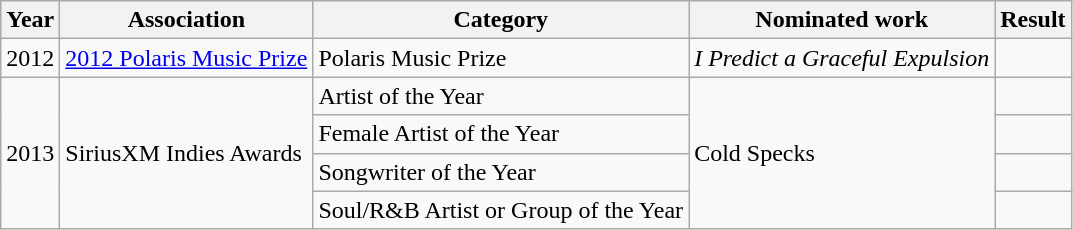<table class="wikitable sortable">
<tr>
<th>Year</th>
<th>Association</th>
<th>Category</th>
<th>Nominated work</th>
<th>Result</th>
</tr>
<tr>
<td>2012</td>
<td><a href='#'>2012 Polaris Music Prize</a></td>
<td>Polaris Music Prize</td>
<td><em>I Predict a Graceful Expulsion</em></td>
<td></td>
</tr>
<tr>
<td rowspan="4">2013</td>
<td rowspan="4">SiriusXM Indies Awards</td>
<td>Artist of the Year</td>
<td rowspan="4">Cold Specks</td>
<td></td>
</tr>
<tr>
<td>Female Artist of the Year</td>
<td></td>
</tr>
<tr>
<td>Songwriter of the Year</td>
<td></td>
</tr>
<tr>
<td>Soul/R&B Artist or Group of the Year</td>
<td></td>
</tr>
</table>
